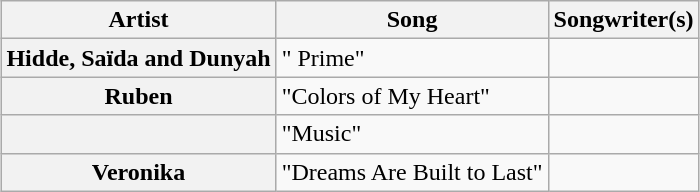<table class="sortable wikitable plainrowheaders" style="margin: 1em auto 1em auto;">
<tr>
<th>Artist</th>
<th>Song</th>
<th class="unsortable">Songwriter(s)</th>
</tr>
<tr>
<th scope="row">Hidde, Saïda and Dunyah</th>
<td>" Prime"</td>
<td></td>
</tr>
<tr>
<th scope="row">Ruben</th>
<td>"Colors of My Heart"</td>
<td></td>
</tr>
<tr>
<th scope="row"></th>
<td>"Music"</td>
<td></td>
</tr>
<tr>
<th scope="row">Veronika</th>
<td>"Dreams Are Built to Last"</td>
<td></td>
</tr>
</table>
